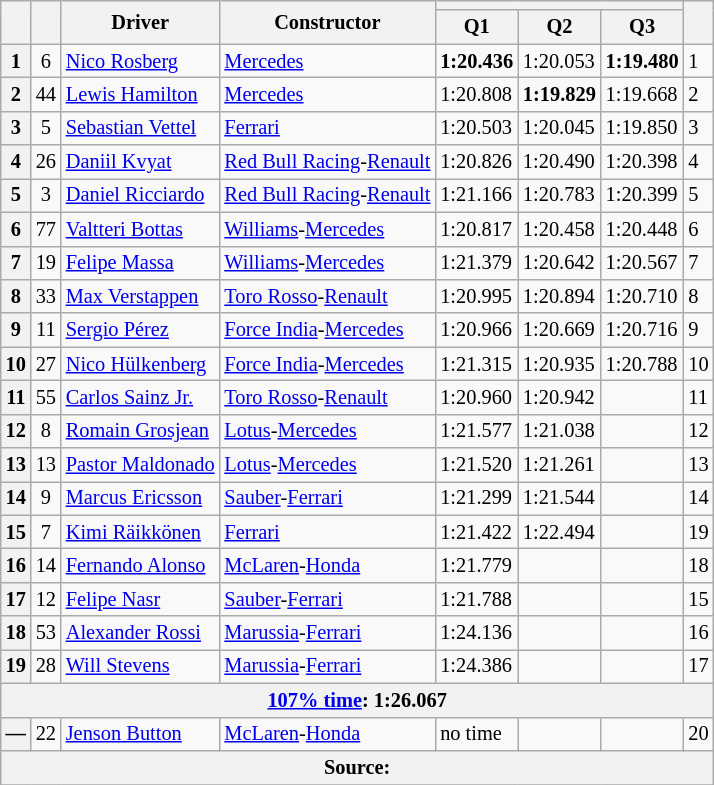<table class="wikitable sortable" style="font-size: 85%;">
<tr>
<th rowspan="2"></th>
<th rowspan="2"></th>
<th rowspan="2">Driver</th>
<th rowspan="2">Constructor</th>
<th colspan="3"></th>
<th rowspan="2"></th>
</tr>
<tr>
<th>Q1</th>
<th>Q2</th>
<th>Q3</th>
</tr>
<tr>
<th>1</th>
<td align="center">6</td>
<td> <a href='#'>Nico Rosberg</a></td>
<td><a href='#'>Mercedes</a></td>
<td><strong>1:20.436</strong></td>
<td>1:20.053</td>
<td><strong>1:19.480</strong></td>
<td>1</td>
</tr>
<tr>
<th>2</th>
<td align="center">44</td>
<td> <a href='#'>Lewis Hamilton</a></td>
<td><a href='#'>Mercedes</a></td>
<td>1:20.808</td>
<td><strong>1:19.829</strong></td>
<td>1:19.668</td>
<td>2</td>
</tr>
<tr>
<th>3</th>
<td align="center">5</td>
<td> <a href='#'>Sebastian Vettel</a></td>
<td><a href='#'>Ferrari</a></td>
<td>1:20.503</td>
<td>1:20.045</td>
<td>1:19.850</td>
<td>3</td>
</tr>
<tr>
<th>4</th>
<td align="center">26</td>
<td> <a href='#'>Daniil Kvyat</a></td>
<td><a href='#'>Red Bull Racing</a>-<a href='#'>Renault</a></td>
<td>1:20.826</td>
<td>1:20.490</td>
<td>1:20.398</td>
<td>4</td>
</tr>
<tr>
<th>5</th>
<td align="center">3</td>
<td> <a href='#'>Daniel Ricciardo</a></td>
<td><a href='#'>Red Bull Racing</a>-<a href='#'>Renault</a></td>
<td>1:21.166</td>
<td>1:20.783</td>
<td>1:20.399</td>
<td>5</td>
</tr>
<tr>
<th>6</th>
<td align="center">77</td>
<td> <a href='#'>Valtteri Bottas</a></td>
<td><a href='#'>Williams</a>-<a href='#'>Mercedes</a></td>
<td>1:20.817</td>
<td>1:20.458</td>
<td>1:20.448</td>
<td>6</td>
</tr>
<tr>
<th>7</th>
<td align="center">19</td>
<td> <a href='#'>Felipe Massa</a></td>
<td><a href='#'>Williams</a>-<a href='#'>Mercedes</a></td>
<td>1:21.379</td>
<td>1:20.642</td>
<td>1:20.567</td>
<td>7</td>
</tr>
<tr>
<th>8</th>
<td align="center">33</td>
<td> <a href='#'>Max Verstappen</a></td>
<td><a href='#'>Toro Rosso</a>-<a href='#'>Renault</a></td>
<td>1:20.995</td>
<td>1:20.894</td>
<td>1:20.710</td>
<td>8</td>
</tr>
<tr>
<th>9</th>
<td align="center">11</td>
<td> <a href='#'>Sergio Pérez</a></td>
<td><a href='#'>Force India</a>-<a href='#'>Mercedes</a></td>
<td>1:20.966</td>
<td>1:20.669</td>
<td>1:20.716</td>
<td>9</td>
</tr>
<tr>
<th>10</th>
<td align="center">27</td>
<td> <a href='#'>Nico Hülkenberg</a></td>
<td><a href='#'>Force India</a>-<a href='#'>Mercedes</a></td>
<td>1:21.315</td>
<td>1:20.935</td>
<td>1:20.788</td>
<td>10</td>
</tr>
<tr>
<th>11</th>
<td align="center">55</td>
<td> <a href='#'>Carlos Sainz Jr.</a></td>
<td><a href='#'>Toro Rosso</a>-<a href='#'>Renault</a></td>
<td>1:20.960</td>
<td>1:20.942</td>
<td></td>
<td>11</td>
</tr>
<tr>
<th>12</th>
<td align="center">8</td>
<td> <a href='#'>Romain Grosjean</a></td>
<td><a href='#'>Lotus</a>-<a href='#'>Mercedes</a></td>
<td>1:21.577</td>
<td>1:21.038</td>
<td></td>
<td>12</td>
</tr>
<tr>
<th>13</th>
<td align="center">13</td>
<td> <a href='#'>Pastor Maldonado</a></td>
<td><a href='#'>Lotus</a>-<a href='#'>Mercedes</a></td>
<td>1:21.520</td>
<td>1:21.261</td>
<td></td>
<td>13</td>
</tr>
<tr>
<th>14</th>
<td align="center">9</td>
<td> <a href='#'>Marcus Ericsson</a></td>
<td><a href='#'>Sauber</a>-<a href='#'>Ferrari</a></td>
<td>1:21.299</td>
<td>1:21.544</td>
<td></td>
<td>14</td>
</tr>
<tr>
<th>15</th>
<td align="center">7</td>
<td> <a href='#'>Kimi Räikkönen</a></td>
<td><a href='#'>Ferrari</a></td>
<td>1:21.422</td>
<td>1:22.494</td>
<td></td>
<td>19</td>
</tr>
<tr>
<th>16</th>
<td align="center">14</td>
<td> <a href='#'>Fernando Alonso</a></td>
<td><a href='#'>McLaren</a>-<a href='#'>Honda</a></td>
<td>1:21.779</td>
<td></td>
<td></td>
<td>18</td>
</tr>
<tr>
<th>17</th>
<td align="center">12</td>
<td> <a href='#'>Felipe Nasr</a></td>
<td><a href='#'>Sauber</a>-<a href='#'>Ferrari</a></td>
<td>1:21.788</td>
<td></td>
<td></td>
<td>15</td>
</tr>
<tr>
<th>18</th>
<td align="center">53</td>
<td> <a href='#'>Alexander Rossi</a></td>
<td><a href='#'>Marussia</a>-<a href='#'>Ferrari</a></td>
<td>1:24.136</td>
<td></td>
<td></td>
<td>16</td>
</tr>
<tr>
<th>19</th>
<td align="center">28</td>
<td> <a href='#'>Will Stevens</a></td>
<td><a href='#'>Marussia</a>-<a href='#'>Ferrari</a></td>
<td>1:24.386</td>
<td></td>
<td></td>
<td>17</td>
</tr>
<tr>
<th colspan="8"><a href='#'>107% time</a>: 1:26.067</th>
</tr>
<tr>
<th>—</th>
<td align="center">22</td>
<td> <a href='#'>Jenson Button</a></td>
<td><a href='#'>McLaren</a>-<a href='#'>Honda</a></td>
<td>no time</td>
<td></td>
<td></td>
<td>20</td>
</tr>
<tr>
<th colspan="8">Source:</th>
</tr>
<tr>
</tr>
</table>
